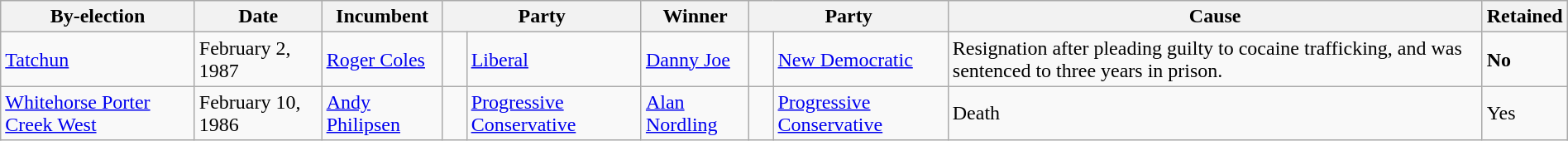<table class=wikitable style="width:100%">
<tr>
<th>By-election</th>
<th>Date</th>
<th>Incumbent</th>
<th colspan=2>Party</th>
<th>Winner</th>
<th colspan=2>Party</th>
<th>Cause</th>
<th>Retained</th>
</tr>
<tr>
<td><a href='#'>Tatchun</a></td>
<td>February 2, 1987</td>
<td><a href='#'>Roger Coles</a></td>
<td>   </td>
<td><a href='#'>Liberal</a></td>
<td><a href='#'>Danny Joe</a></td>
<td>   </td>
<td><a href='#'>New Democratic</a></td>
<td>Resignation after pleading guilty to cocaine trafficking, and was sentenced to three years in prison.</td>
<td><strong>No</strong></td>
</tr>
<tr>
<td><a href='#'>Whitehorse Porter Creek West</a></td>
<td>February 10, 1986</td>
<td><a href='#'>Andy Philipsen</a></td>
<td>   </td>
<td><a href='#'>Progressive Conservative</a></td>
<td><a href='#'>Alan Nordling</a></td>
<td>   </td>
<td><a href='#'>Progressive Conservative</a></td>
<td>Death</td>
<td>Yes</td>
</tr>
</table>
